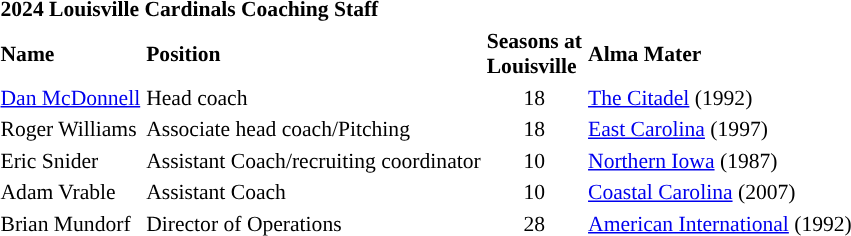<table class="toccolours" style="text-align: left; font-size:90%;">
<tr>
<th colspan="9">2024 Louisville Cardinals Coaching Staff</th>
</tr>
<tr>
<th>Name</th>
<th>Position</th>
<th>Seasons at<br>Louisville</th>
<th>Alma Mater</th>
</tr>
<tr>
<td><a href='#'>Dan McDonnell</a></td>
<td>Head coach</td>
<td align=center>18</td>
<td><a href='#'>The Citadel</a> (1992)</td>
</tr>
<tr>
<td>Roger Williams</td>
<td>Associate head coach/Pitching</td>
<td align=center>18</td>
<td><a href='#'>East Carolina</a> (1997)</td>
</tr>
<tr>
<td>Eric Snider</td>
<td>Assistant Coach/recruiting coordinator</td>
<td align=center>10</td>
<td><a href='#'>Northern Iowa</a> (1987)</td>
</tr>
<tr>
<td>Adam Vrable</td>
<td>Assistant Coach</td>
<td align=center>10</td>
<td><a href='#'>Coastal Carolina</a> (2007)</td>
</tr>
<tr>
<td>Brian Mundorf</td>
<td>Director of Operations</td>
<td align=center>28</td>
<td><a href='#'>American International</a> (1992)</td>
</tr>
</table>
